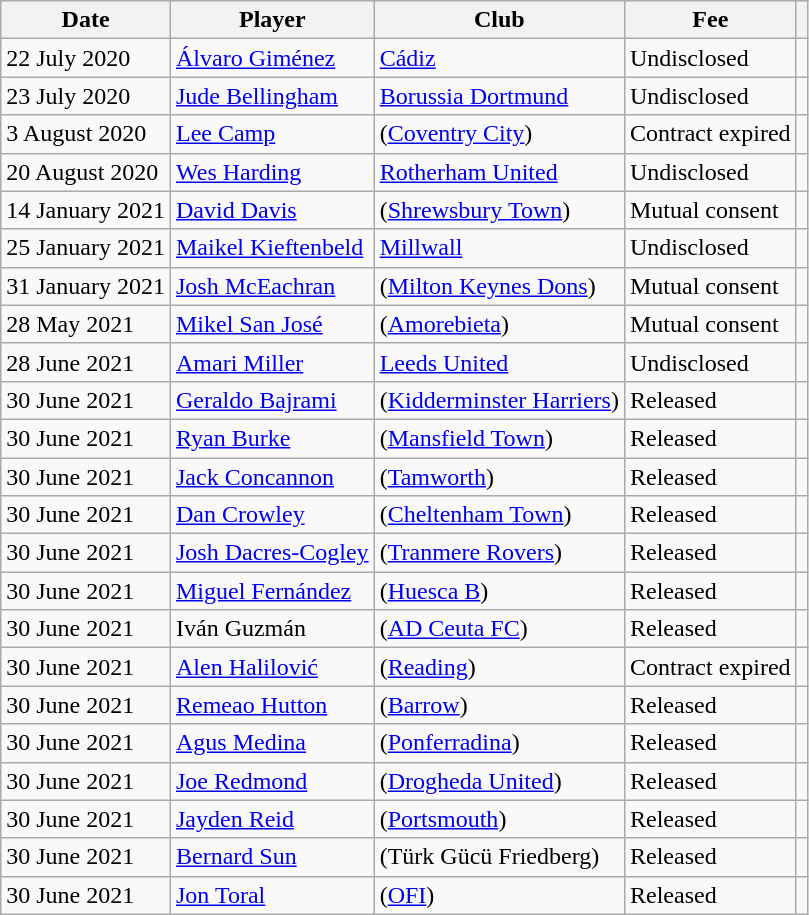<table class="wikitable" style=text-align: left>
<tr>
<th>Date</th>
<th>Player</th>
<th>Club </th>
<th>Fee</th>
<th></th>
</tr>
<tr>
<td>22 July 2020</td>
<td><a href='#'>Álvaro Giménez</a></td>
<td><a href='#'>Cádiz</a></td>
<td>Undisclosed</td>
<td style=text-align:center></td>
</tr>
<tr>
<td>23 July 2020</td>
<td><a href='#'>Jude Bellingham</a></td>
<td><a href='#'>Borussia Dortmund</a></td>
<td>Undisclosed</td>
<td style=text-align:center></td>
</tr>
<tr>
<td>3 August 2020</td>
<td><a href='#'>Lee Camp</a></td>
<td>(<a href='#'>Coventry City</a>)</td>
<td>Contract expired</td>
<td style=text-align:center></td>
</tr>
<tr>
<td>20 August 2020</td>
<td><a href='#'>Wes Harding</a></td>
<td><a href='#'>Rotherham United</a></td>
<td>Undisclosed</td>
<td style=text-align:center></td>
</tr>
<tr>
<td>14 January 2021</td>
<td><a href='#'>David Davis</a></td>
<td>(<a href='#'>Shrewsbury Town</a>)</td>
<td>Mutual consent</td>
<td style=text-align:center></td>
</tr>
<tr>
<td>25 January 2021</td>
<td><a href='#'>Maikel Kieftenbeld</a></td>
<td><a href='#'>Millwall</a></td>
<td>Undisclosed</td>
<td style=text-align:center></td>
</tr>
<tr>
<td>31 January 2021</td>
<td><a href='#'>Josh McEachran</a></td>
<td>(<a href='#'>Milton Keynes Dons</a>)</td>
<td>Mutual consent</td>
<td style=text-align:center></td>
</tr>
<tr>
<td>28 May 2021</td>
<td><a href='#'>Mikel San José</a></td>
<td>(<a href='#'>Amorebieta</a>)</td>
<td>Mutual consent</td>
<td style=text-align:center></td>
</tr>
<tr>
<td>28 June 2021</td>
<td><a href='#'>Amari Miller</a></td>
<td><a href='#'>Leeds United</a></td>
<td>Undisclosed</td>
<td style=text-align:center></td>
</tr>
<tr>
<td>30 June 2021</td>
<td><a href='#'>Geraldo Bajrami</a></td>
<td>(<a href='#'>Kidderminster Harriers</a>)</td>
<td>Released</td>
<td style=text-align:center></td>
</tr>
<tr>
<td>30 June 2021</td>
<td><a href='#'>Ryan Burke</a></td>
<td>(<a href='#'>Mansfield Town</a>)</td>
<td>Released</td>
<td style=text-align:center></td>
</tr>
<tr>
<td>30 June 2021</td>
<td><a href='#'>Jack Concannon</a></td>
<td>(<a href='#'>Tamworth</a>)</td>
<td>Released</td>
<td style=text-align:center></td>
</tr>
<tr>
<td>30 June 2021</td>
<td><a href='#'>Dan Crowley</a></td>
<td>(<a href='#'>Cheltenham Town</a>)</td>
<td>Released</td>
<td style=text-align:center></td>
</tr>
<tr>
<td>30 June 2021</td>
<td><a href='#'>Josh Dacres-Cogley</a></td>
<td>(<a href='#'>Tranmere Rovers</a>)</td>
<td>Released</td>
<td style=text-align:center></td>
</tr>
<tr>
<td>30 June 2021</td>
<td><a href='#'>Miguel Fernández</a></td>
<td>(<a href='#'>Huesca B</a>)</td>
<td>Released</td>
<td style=text-align:center></td>
</tr>
<tr>
<td>30 June 2021</td>
<td>Iván Guzmán</td>
<td>(<a href='#'>AD Ceuta FC</a>)</td>
<td>Released</td>
<td style=text-align:center></td>
</tr>
<tr>
<td>30 June 2021</td>
<td><a href='#'>Alen Halilović</a></td>
<td>(<a href='#'>Reading</a>)</td>
<td>Contract expired</td>
<td style=text-align:center></td>
</tr>
<tr>
<td>30 June 2021</td>
<td><a href='#'>Remeao Hutton</a></td>
<td>(<a href='#'>Barrow</a>)</td>
<td>Released</td>
<td style=text-align:center></td>
</tr>
<tr>
<td>30 June 2021</td>
<td><a href='#'>Agus Medina</a></td>
<td>(<a href='#'>Ponferradina</a>)</td>
<td>Released</td>
<td style=text-align:center></td>
</tr>
<tr>
<td>30 June 2021</td>
<td><a href='#'>Joe Redmond</a></td>
<td>(<a href='#'>Drogheda United</a>)</td>
<td>Released</td>
<td style=text-align:center></td>
</tr>
<tr>
<td>30 June 2021</td>
<td><a href='#'>Jayden Reid</a></td>
<td>(<a href='#'>Portsmouth</a>)</td>
<td>Released</td>
<td style=text-align:center></td>
</tr>
<tr>
<td>30 June 2021</td>
<td><a href='#'>Bernard Sun</a></td>
<td>(Türk Gücü Friedberg)</td>
<td>Released</td>
<td style=text-align:center></td>
</tr>
<tr>
<td>30 June 2021</td>
<td><a href='#'>Jon Toral</a></td>
<td>(<a href='#'>OFI</a>)</td>
<td>Released</td>
<td style=text-align:center></td>
</tr>
</table>
